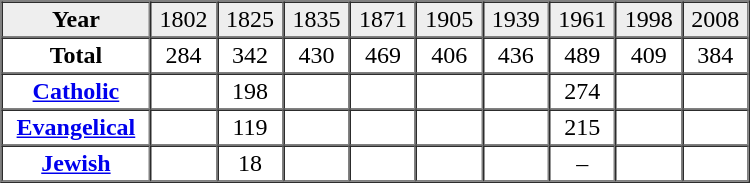<table border="1" cellpadding="2" cellspacing="0" width="500">
<tr bgcolor="#eeeeee" align="center">
<td><strong>Year</strong></td>
<td>1802</td>
<td>1825</td>
<td>1835</td>
<td>1871</td>
<td>1905</td>
<td>1939</td>
<td>1961</td>
<td>1998</td>
<td>2008</td>
</tr>
<tr align="center">
<td><strong>Total</strong></td>
<td>284</td>
<td>342</td>
<td>430</td>
<td>469</td>
<td>406</td>
<td>436</td>
<td>489</td>
<td>409</td>
<td>384</td>
</tr>
<tr align="center">
<td><strong><a href='#'>Catholic</a></strong></td>
<td> </td>
<td>198</td>
<td> </td>
<td> </td>
<td> </td>
<td> </td>
<td>274</td>
<td> </td>
<td> </td>
</tr>
<tr align="center">
<td><strong><a href='#'>Evangelical</a></strong></td>
<td> </td>
<td>119</td>
<td> </td>
<td> </td>
<td> </td>
<td> </td>
<td>215</td>
<td> </td>
<td> </td>
</tr>
<tr align="center">
<td><strong><a href='#'>Jewish</a></strong></td>
<td> </td>
<td>18</td>
<td> </td>
<td> </td>
<td> </td>
<td> </td>
<td>–</td>
<td> </td>
<td> </td>
</tr>
</table>
